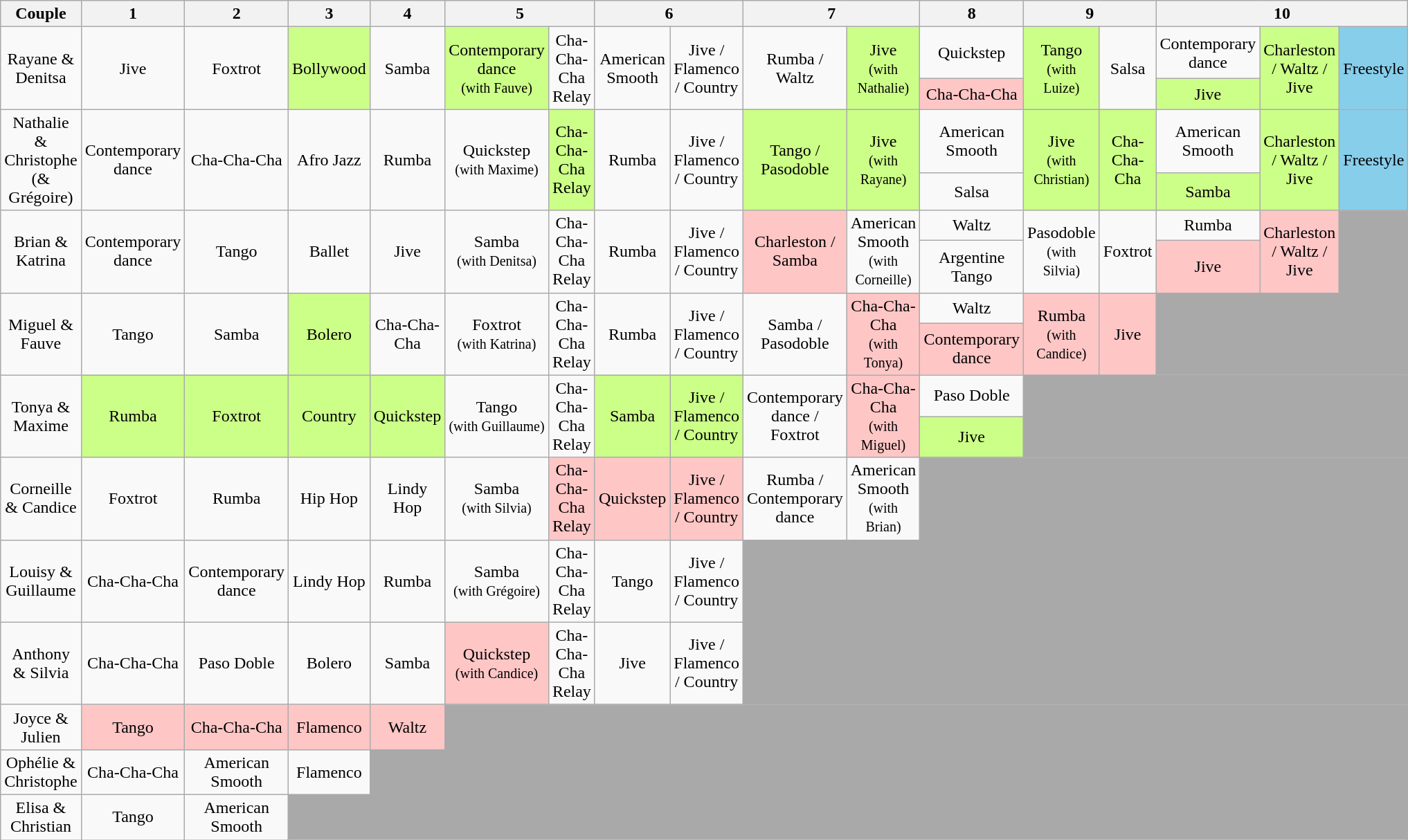<table class="wikitable" style="text-align:center;">
<tr>
<th>Couple</th>
<th>1</th>
<th>2</th>
<th>3</th>
<th>4</th>
<th colspan=2>5</th>
<th colspan=2>6</th>
<th colspan=2>7</th>
<th>8</th>
<th colspan=2>9</th>
<th colspan=3>10</th>
</tr>
<tr>
<td rowspan="2">Rayane & Denitsa</td>
<td rowspan="2">Jive</td>
<td rowspan="2">Foxtrot</td>
<td rowspan="2" style="background:#ccff88;">Bollywood</td>
<td rowspan="2">Samba</td>
<td rowspan="2" style="background:#ccff88;">Contemporary dance<br><small>(with Fauve)</small></td>
<td rowspan="2">Cha-Cha-Cha Relay</td>
<td rowspan="2">American Smooth</td>
<td rowspan="2">Jive / Flamenco / Country</td>
<td rowspan="2">Rumba / Waltz</td>
<td rowspan="2" style="background:#ccff88;">Jive<br><small>(with Nathalie)</small></td>
<td>Quickstep</td>
<td rowspan="2" style="background:#ccff88;">Tango<br><small>(with Luize)</small></td>
<td rowspan="2">Salsa</td>
<td>Contemporary dance</td>
<td rowspan="2" style="background:#ccff88;">Charleston / Waltz / Jive</td>
<td rowspan="2" style="background:skyblue;">Freestyle</td>
</tr>
<tr>
<td style="background:#ffc6c6;">Cha-Cha-Cha</td>
<td style="background:#ccff88;">Jive</td>
</tr>
<tr>
<td rowspan="2">Nathalie & Christophe<br>(& Grégoire)</td>
<td rowspan="2">Contemporary dance</td>
<td rowspan="2">Cha-Cha-Cha</td>
<td rowspan="2">Afro Jazz</td>
<td rowspan="2">Rumba</td>
<td rowspan="2">Quickstep<br><small>(with Maxime)</small></td>
<td rowspan="2" style="background:#ccff88;">Cha-Cha-Cha Relay</td>
<td rowspan="2">Rumba</td>
<td rowspan="2">Jive / Flamenco / Country</td>
<td rowspan="2" style="background:#ccff88;">Tango / Pasodoble</td>
<td rowspan="2" style="background:#ccff88;">Jive<br><small>(with Rayane)</small></td>
<td>American Smooth</td>
<td rowspan="2" style="background:#ccff88;">Jive<br><small>(with Christian)</small></td>
<td rowspan="2" style="background:#ccff88;">Cha-Cha-Cha</td>
<td>American Smooth</td>
<td rowspan="2" style="background:#ccff88;">Charleston / Waltz / Jive</td>
<td rowspan="2" style="background:skyblue;">Freestyle</td>
</tr>
<tr>
<td>Salsa</td>
<td style="background:#ccff88;">Samba</td>
</tr>
<tr>
<td rowspan="2">Brian & Katrina</td>
<td rowspan="2">Contemporary dance</td>
<td rowspan="2">Tango</td>
<td rowspan="2">Ballet</td>
<td rowspan="2">Jive</td>
<td rowspan="2">Samba<br><small>(with Denitsa)</small></td>
<td rowspan="2">Cha-Cha-Cha Relay</td>
<td rowspan="2">Rumba</td>
<td rowspan="2">Jive / Flamenco / Country</td>
<td rowspan="2" style="background:#ffc6c6;">Charleston / Samba</td>
<td rowspan="2">American Smooth<br><small>(with Corneille)</small></td>
<td>Waltz</td>
<td rowspan="2">Pasodoble<br><small>(with Silvia)</small></td>
<td rowspan="2">Foxtrot</td>
<td>Rumba</td>
<td rowspan="2" style="background:#ffc6c6;">Charleston / Waltz / Jive</td>
<td rowspan="2" style="background:darkgrey;"></td>
</tr>
<tr>
<td>Argentine Tango</td>
<td style="background:#ffc6c6;">Jive</td>
</tr>
<tr>
<td rowspan="2">Miguel & Fauve</td>
<td rowspan="2">Tango</td>
<td rowspan="2">Samba</td>
<td rowspan="2" style="background:#ccff88;">Bolero</td>
<td rowspan="2">Cha-Cha-Cha</td>
<td rowspan="2">Foxtrot<br><small>(with Katrina)</small></td>
<td rowspan="2">Cha-Cha-Cha Relay</td>
<td rowspan="2">Rumba</td>
<td rowspan="2">Jive / Flamenco / Country</td>
<td rowspan="2">Samba / Pasodoble</td>
<td rowspan="2" style="background:#ffc6c6;">Cha-Cha-Cha<br><small>(with Tonya)</small></td>
<td>Waltz</td>
<td rowspan="2" style="background:#ffc6c6;">Rumba<br><small>(with Candice)</small></td>
<td rowspan="2" style="background:#ffc6c6;">Jive</td>
<td rowspan="2" style="background:darkgrey;" colspan="3"></td>
</tr>
<tr>
<td style="background:#ffc6c6;">Contemporary dance</td>
</tr>
<tr>
<td rowspan="2">Tonya & Maxime</td>
<td rowspan="2" style="background:#ccff88;">Rumba</td>
<td rowspan="2" style="background:#ccff88;">Foxtrot</td>
<td rowspan="2" style="background:#ccff88;">Country</td>
<td rowspan="2" style="background:#ccff88;">Quickstep</td>
<td rowspan="2">Tango<br><small>(with Guillaume)</small></td>
<td rowspan="2">Cha-Cha-Cha Relay</td>
<td rowspan="2" style="background:#ccff88;">Samba</td>
<td rowspan="2" style="background:#ccff88;">Jive / Flamenco / Country</td>
<td rowspan="2">Contemporary dance / Foxtrot</td>
<td rowspan="2" style="background:#ffc6c6;">Cha-Cha-Cha<br><small>(with Miguel)</small></td>
<td>Paso Doble</td>
<td rowspan="2" style="background:darkgrey;" colspan="5"></td>
</tr>
<tr>
<td style="background:#ccff88;">Jive</td>
</tr>
<tr>
<td>Corneille & Candice</td>
<td>Foxtrot</td>
<td>Rumba</td>
<td>Hip Hop</td>
<td>Lindy Hop</td>
<td>Samba<br><small>(with Silvia)</small></td>
<td style="background:#ffc6c6;">Cha-Cha-Cha Relay</td>
<td style="background:#ffc6c6;">Quickstep</td>
<td style="background:#ffc6c6;">Jive / Flamenco / Country</td>
<td>Rumba / Contemporary dance</td>
<td>American Smooth<br><small>(with Brian)</small></td>
<td style="background:darkgrey;" colspan="8"></td>
</tr>
<tr>
<td>Louisy & Guillaume</td>
<td>Cha-Cha-Cha</td>
<td>Contemporary dance</td>
<td>Lindy Hop</td>
<td>Rumba</td>
<td>Samba<br><small>(with Grégoire)</small></td>
<td>Cha-Cha-Cha Relay</td>
<td>Tango</td>
<td>Jive / Flamenco / Country</td>
<td style="background:darkgrey;" colspan="10"></td>
</tr>
<tr>
<td>Anthony & Silvia</td>
<td>Cha-Cha-Cha</td>
<td>Paso Doble</td>
<td>Bolero</td>
<td>Samba</td>
<td style="background:#ffc6c6;">Quickstep<br><small>(with Candice)</small></td>
<td>Cha-Cha-Cha Relay</td>
<td>Jive</td>
<td>Jive / Flamenco / Country</td>
<td style="background:darkgrey;" colspan="10"></td>
</tr>
<tr>
<td>Joyce & Julien</td>
<td style="background:#ffc6c6;">Tango</td>
<td style="background:#ffc6c6;">Cha-Cha-Cha</td>
<td style="background:#ffc6c6;">Flamenco</td>
<td style="background:#ffc6c6;">Waltz</td>
<td style="background:darkgrey;" colspan="12"></td>
</tr>
<tr>
<td>Ophélie & Christophe</td>
<td>Cha-Cha-Cha</td>
<td>American Smooth</td>
<td>Flamenco</td>
<td style="background:darkgrey;" colspan="14"></td>
</tr>
<tr>
<td>Elisa & Christian</td>
<td>Tango</td>
<td>American Smooth</td>
<td style="background:darkgrey;" colspan="14"></td>
</tr>
</table>
